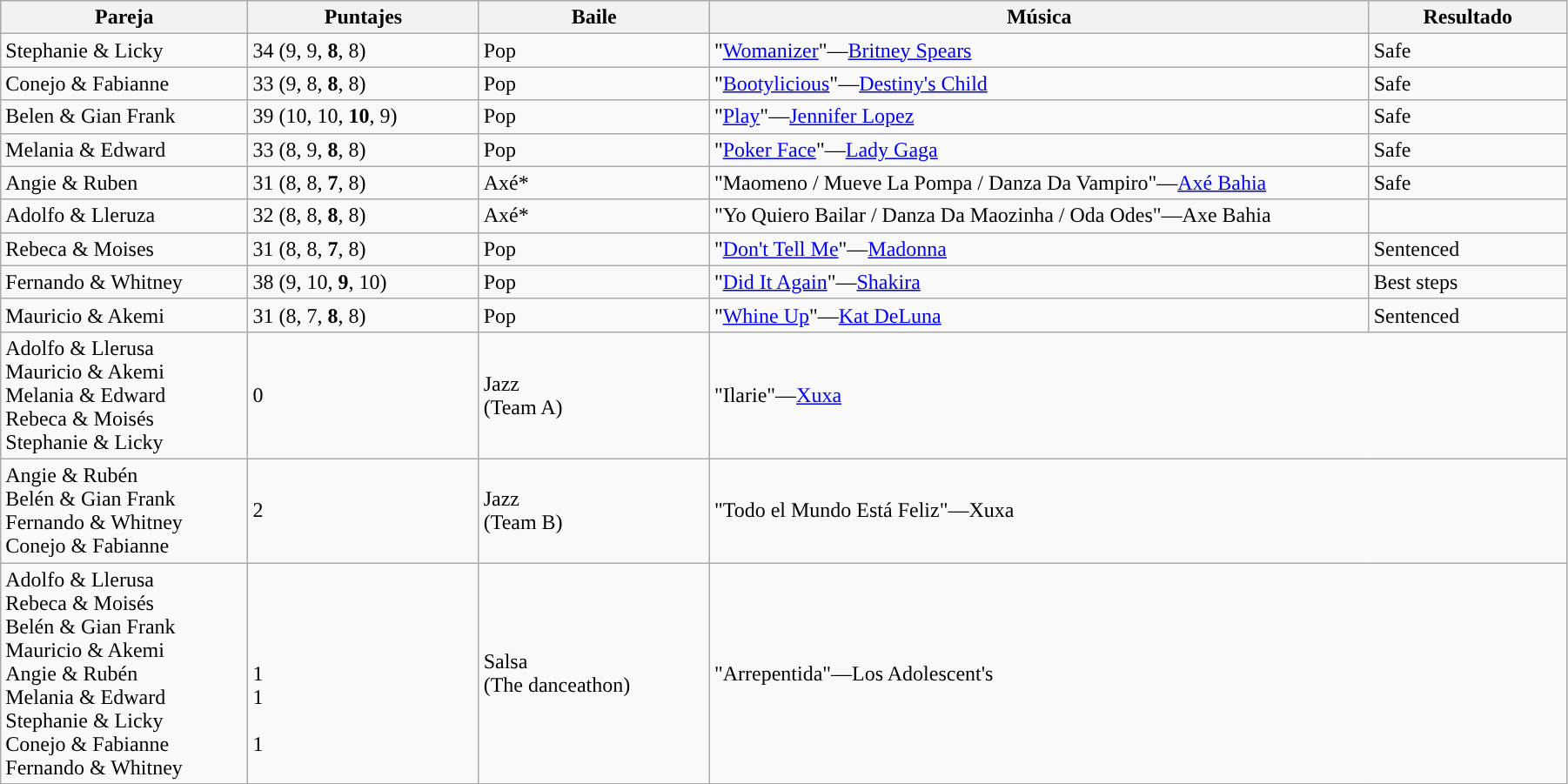<table class="wikitable sortable" style="width:95%; white-space:nowrap;">
<tr>
<th style="width:15%;">Pareja</th>
<th style="width:14%;">Puntajes</th>
<th style="width:14%;">Baile</th>
<th style="width:40%;">Música</th>
<th style="width:12%;">Resultado</th>
</tr>
<tr>
<td>Stephanie & Licky</td>
<td>34 (9, 9, <strong>8</strong>, 8)</td>
<td>Pop</td>
<td>"<a href='#'>Womanizer</a>"—<a href='#'>Britney Spears</a></td>
<td>Safe</td>
</tr>
<tr>
<td>Conejo & Fabianne</td>
<td>33 (9, 8, <strong>8</strong>, 8)</td>
<td>Pop</td>
<td>"<a href='#'>Bootylicious</a>"—<a href='#'>Destiny's Child</a></td>
<td>Safe</td>
</tr>
<tr>
<td>Belen & Gian Frank</td>
<td>39 (10, 10, <strong>10</strong>, 9)</td>
<td>Pop</td>
<td>"<a href='#'>Play</a>"—<a href='#'>Jennifer Lopez</a></td>
<td>Safe</td>
</tr>
<tr>
<td>Melania & Edward</td>
<td>33 (8, 9, <strong>8</strong>, 8)</td>
<td>Pop</td>
<td>"<a href='#'>Poker Face</a>"—<a href='#'>Lady Gaga</a></td>
<td>Safe</td>
</tr>
<tr>
<td>Angie & Ruben</td>
<td>31 (8, 8, <strong>7</strong>, 8)</td>
<td>Axé*</td>
<td>"Maomeno / Mueve La Pompa / Danza Da Vampiro"—<a href='#'>Axé Bahia</a></td>
<td>Safe</td>
</tr>
<tr>
<td>Adolfo & Lleruza</td>
<td>32 (8, 8, <strong>8</strong>, 8)</td>
<td>Axé*</td>
<td>"Yo Quiero Bailar / Danza Da Maozinha / Oda Odes"—Axe Bahia</td>
<td></td>
</tr>
<tr>
<td>Rebeca & Moises</td>
<td>31 (8, 8, <strong>7</strong>, 8)</td>
<td>Pop</td>
<td>"<a href='#'>Don't Tell Me</a>"—<a href='#'>Madonna</a></td>
<td>Sentenced</td>
</tr>
<tr>
<td>Fernando & Whitney</td>
<td>38 (9, 10, <strong>9</strong>, 10)</td>
<td>Pop</td>
<td>"<a href='#'>Did It Again</a>"—<a href='#'>Shakira</a></td>
<td>Best steps</td>
</tr>
<tr>
<td>Mauricio & Akemi</td>
<td>31 (8, 7, <strong>8</strong>, 8)</td>
<td>Pop</td>
<td>"<a href='#'>Whine Up</a>"—<a href='#'>Kat DeLuna</a></td>
<td>Sentenced</td>
</tr>
<tr>
<td>Adolfo & Llerusa<br>Mauricio & Akemi<br>Melania & Edward<br>Rebeca & Moisés<br>Stephanie & Licky</td>
<td>0</td>
<td>Jazz<br>(Team A)</td>
<td colspan=2>"Ilarie"—<a href='#'>Xuxa</a></td>
</tr>
<tr>
<td>Angie & Rubén<br>Belén & Gian Frank<br>Fernando & Whitney<br>Conejo & Fabianne</td>
<td>2</td>
<td>Jazz<br>(Team B)</td>
<td colspan=2>"Todo el Mundo Está Feliz"—Xuxa</td>
</tr>
<tr>
<td>Adolfo & Llerusa<br>Rebeca & Moisés<br>Belén & Gian Frank<br>Mauricio & Akemi<br>Angie & Rubén<br>Melania & Edward<br>Stephanie & Licky<br>Conejo & Fabianne<br>Fernando & Whitney</td>
<td valign="top"><br><br><br><br>1<br>1<br><br>1</td>
<td>Salsa<br>(The danceathon)</td>
<td colspan=2>"Arrepentida"—Los Adolescent's</td>
</tr>
</table>
